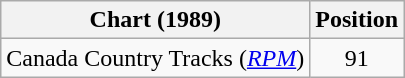<table class="wikitable sortable">
<tr>
<th scope="col">Chart (1989)</th>
<th scope="col">Position</th>
</tr>
<tr>
<td>Canada Country Tracks (<em><a href='#'>RPM</a></em>)</td>
<td align="center">91</td>
</tr>
</table>
